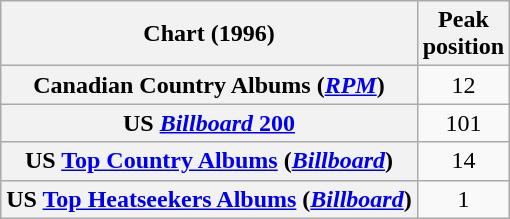<table class="wikitable sortable plainrowheaders" style="text-align:center">
<tr>
<th scope="col">Chart (1996)</th>
<th scope="col">Peak<br> position</th>
</tr>
<tr>
<th scope="row">Canadian Country Albums (<em><a href='#'>RPM</a></em>)</th>
<td>12</td>
</tr>
<tr>
<th scope="row">US <a href='#'><em>Billboard</em> 200</a></th>
<td>101</td>
</tr>
<tr>
<th scope="row">US <a href='#'>Top Country Albums</a> (<em><a href='#'>Billboard</a></em>)</th>
<td>14</td>
</tr>
<tr>
<th scope="row">US <a href='#'>Top Heatseekers Albums</a> (<em><a href='#'>Billboard</a></em>)</th>
<td>1</td>
</tr>
</table>
